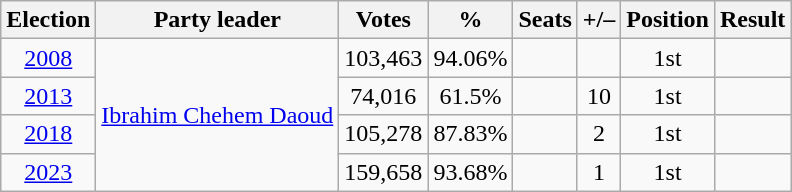<table class=wikitable style=text-align:center>
<tr>
<th>Election</th>
<th>Party leader</th>
<th>Votes</th>
<th><strong>%</strong></th>
<th>Seats</th>
<th>+/–</th>
<th>Position</th>
<th>Result</th>
</tr>
<tr>
<td><a href='#'>2008</a></td>
<td rowspan="4"><a href='#'>Ibrahim Chehem Daoud</a></td>
<td>103,463<br></td>
<td>94.06%</td>
<td></td>
<td></td>
<td> 1st</td>
<td></td>
</tr>
<tr>
<td><a href='#'>2013</a></td>
<td>74,016<br></td>
<td>61.5%</td>
<td></td>
<td> 10</td>
<td> 1st</td>
<td></td>
</tr>
<tr>
<td><a href='#'>2018</a></td>
<td>105,278<br></td>
<td>87.83%</td>
<td></td>
<td> 2</td>
<td> 1st</td>
<td></td>
</tr>
<tr>
<td><a href='#'>2023</a></td>
<td>159,658<br></td>
<td>93.68%</td>
<td></td>
<td> 1</td>
<td> 1st</td>
<td></td>
</tr>
</table>
